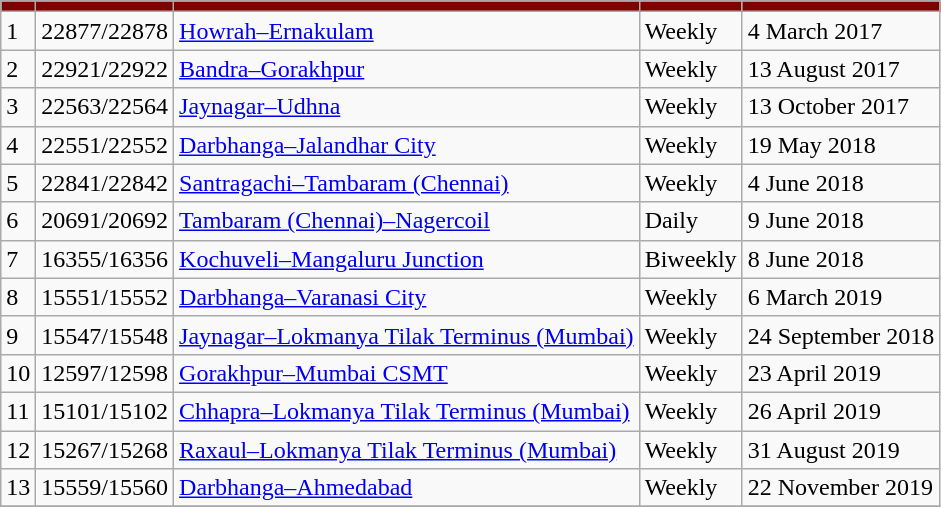<table class="sortable wikitable"style="text-align:left;"style="font-size: 85%">
<tr>
<th style="background-color:maroon;"><a href='#'></a></th>
<th style="background-color: maroon;"><a href='#'></a></th>
<th style="background-color: maroon;"></th>
<th style="background-color: maroon;"><a href='#'></a></th>
<th style="background-color: maroon;"><a href='#'></a></th>
</tr>
<tr>
<td>1</td>
<td>22877/22878</td>
<td><a href='#'>Howrah–Ernakulam</a></td>
<td>Weekly</td>
<td>4 March 2017</td>
</tr>
<tr>
<td>2</td>
<td>22921/22922</td>
<td><a href='#'>Bandra–Gorakhpur</a></td>
<td>Weekly</td>
<td>13 August 2017</td>
</tr>
<tr>
<td>3</td>
<td>22563/22564</td>
<td><a href='#'>Jaynagar–Udhna</a></td>
<td>Weekly</td>
<td>13 October 2017</td>
</tr>
<tr>
<td>4</td>
<td>22551/22552</td>
<td><a href='#'>Darbhanga–Jalandhar City</a></td>
<td>Weekly</td>
<td>19 May 2018</td>
</tr>
<tr>
<td>5</td>
<td>22841/22842</td>
<td><a href='#'>Santragachi–Tambaram (Chennai)</a></td>
<td>Weekly</td>
<td>4 June 2018</td>
</tr>
<tr>
<td>6</td>
<td>20691/20692</td>
<td><a href='#'>Tambaram (Chennai)–Nagercoil</a></td>
<td>Daily</td>
<td>9 June 2018</td>
</tr>
<tr>
<td>7</td>
<td>16355/16356</td>
<td><a href='#'>Kochuveli–Mangaluru Junction</a></td>
<td>Biweekly</td>
<td>8 June 2018</td>
</tr>
<tr>
<td>8</td>
<td>15551/15552</td>
<td><a href='#'>Darbhanga–Varanasi City</a></td>
<td>Weekly</td>
<td>6 March 2019</td>
</tr>
<tr>
<td>9</td>
<td>15547/15548</td>
<td><a href='#'>Jaynagar–Lokmanya Tilak Terminus (Mumbai)</a></td>
<td>Weekly</td>
<td>24 September 2018</td>
</tr>
<tr>
<td>10</td>
<td>12597/12598</td>
<td><a href='#'>Gorakhpur–Mumbai CSMT</a></td>
<td>Weekly</td>
<td>23 April 2019</td>
</tr>
<tr>
<td>11</td>
<td>15101/15102</td>
<td><a href='#'>Chhapra–Lokmanya Tilak Terminus (Mumbai)</a></td>
<td>Weekly</td>
<td>26 April 2019</td>
</tr>
<tr>
<td>12</td>
<td>15267/15268</td>
<td><a href='#'>Raxaul–Lokmanya Tilak Terminus (Mumbai)</a></td>
<td>Weekly</td>
<td>31 August 2019</td>
</tr>
<tr>
<td>13</td>
<td>15559/15560</td>
<td><a href='#'>Darbhanga–Ahmedabad</a></td>
<td>Weekly</td>
<td>22 November 2019</td>
</tr>
<tr>
</tr>
</table>
